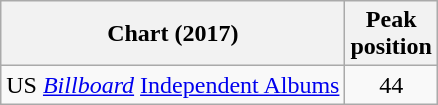<table class="wikitable">
<tr>
<th>Chart (2017)</th>
<th>Peak<br>position</th>
</tr>
<tr>
<td>US <em><a href='#'>Billboard</a></em> <a href='#'>Independent Albums</a></td>
<td align="center">44</td>
</tr>
</table>
